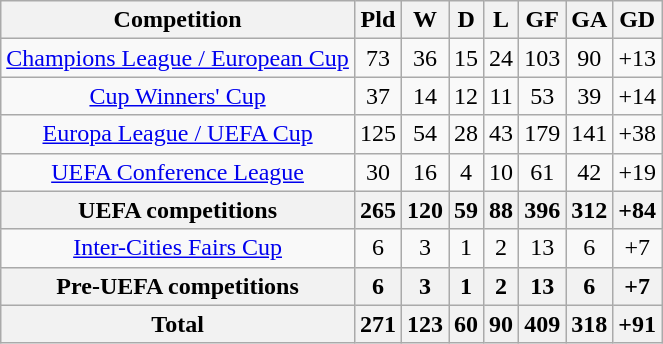<table class="wikitable" style="text-align: center;">
<tr>
<th>Competition</th>
<th>Pld</th>
<th>W</th>
<th>D</th>
<th>L</th>
<th>GF</th>
<th>GA</th>
<th>GD</th>
</tr>
<tr>
<td><a href='#'>Champions League / European Cup</a></td>
<td>73</td>
<td>36</td>
<td>15</td>
<td>24</td>
<td>103</td>
<td>90</td>
<td>+13</td>
</tr>
<tr>
<td><a href='#'>Cup Winners' Cup</a></td>
<td>37</td>
<td>14</td>
<td>12</td>
<td>11</td>
<td>53</td>
<td>39</td>
<td>+14</td>
</tr>
<tr>
<td><a href='#'>Europa League / UEFA Cup</a></td>
<td>125</td>
<td>54</td>
<td>28</td>
<td>43</td>
<td>179</td>
<td>141</td>
<td>+38</td>
</tr>
<tr>
<td><a href='#'>UEFA Conference League</a></td>
<td>30</td>
<td>16</td>
<td>4</td>
<td>10</td>
<td>61</td>
<td>42</td>
<td>+19</td>
</tr>
<tr>
<th>UEFA competitions</th>
<th>265</th>
<th>120</th>
<th>59</th>
<th>88</th>
<th>396</th>
<th>312</th>
<th>+84</th>
</tr>
<tr>
<td><a href='#'>Inter-Cities Fairs Cup</a></td>
<td>6</td>
<td>3</td>
<td>1</td>
<td>2</td>
<td>13</td>
<td>6</td>
<td>+7</td>
</tr>
<tr>
<th>Pre-UEFA competitions</th>
<th>6</th>
<th>3</th>
<th>1</th>
<th>2</th>
<th>13</th>
<th>6</th>
<th>+7</th>
</tr>
<tr>
<th>Total</th>
<th>271</th>
<th>123</th>
<th>60</th>
<th>90</th>
<th>409</th>
<th>318</th>
<th>+91</th>
</tr>
</table>
